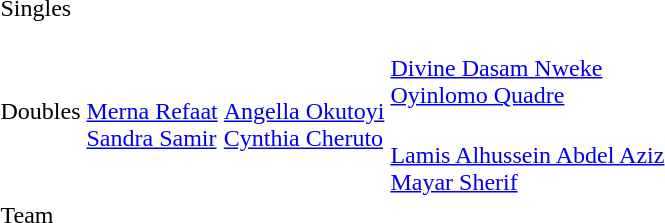<table>
<tr>
<td rowspan=2>Singles<br></td>
<td rowspan=2></td>
<td rowspan=2></td>
<td></td>
</tr>
<tr>
<td></td>
</tr>
<tr>
<td rowspan=2>Doubles<br></td>
<td rowspan=2><br><a href='#'>Merna Refaat</a><br><a href='#'>Sandra Samir</a></td>
<td rowspan=2><br><a href='#'>Angella Okutoyi</a><br><a href='#'>Cynthia Cheruto</a></td>
<td><br><a href='#'>Divine Dasam Nweke</a><br><a href='#'>Oyinlomo Quadre</a></td>
</tr>
<tr>
<td><br><a href='#'>Lamis Alhussein Abdel Aziz</a><br><a href='#'>Mayar Sherif</a></td>
</tr>
<tr>
<td>Team<br></td>
<td></td>
<td></td>
<td></td>
</tr>
</table>
